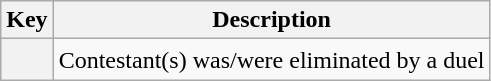<table class="wikitable">
<tr>
<th scope="col">Key</th>
<th scope="col">Description</th>
</tr>
<tr>
<th scope="row" style="text-align:center; height:20px; width:20px"></th>
<td>Contestant(s) was/were eliminated by a duel</td>
</tr>
</table>
